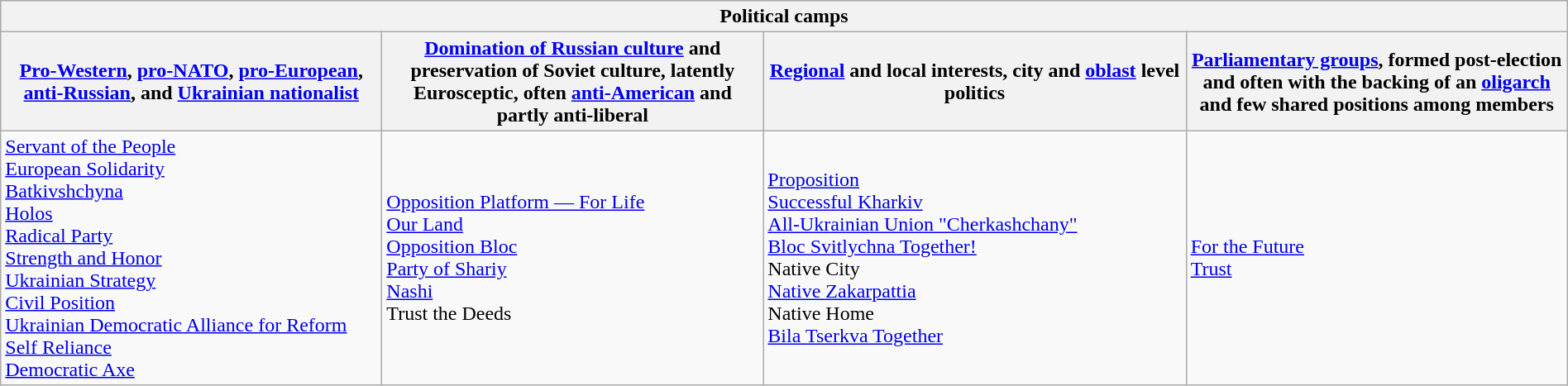<table class="wikitable" style="float:right;margin:0 0 1em 1em;width: 100%;">
<tr style="background-color:#C9C9C9">
<th colspan="11"><strong>Political camps</strong></th>
</tr>
<tr>
<th style="width: 100px"><a href='#'>Pro-Western</a>, <a href='#'>pro-NATO</a>, <a href='#'>pro-European</a>, <a href='#'>anti-Russian</a>, and <a href='#'>Ukrainian nationalist</a></th>
<th style="width: 100px"><a href='#'>Domination of Russian culture</a> and preservation of Soviet culture, latently Eurosceptic, often <a href='#'>anti-American</a> and partly anti-liberal</th>
<th style="width: 100px"><a href='#'>Regional</a> and local interests, city and <a href='#'>oblast</a> level politics</th>
<th style="width: 100px"><a href='#'>Parliamentary groups</a>, formed post-election and often with the backing of an <a href='#'>oligarch</a> and few shared positions among members</th>
</tr>
<tr>
<td><a href='#'>Servant of the People</a><br><a href='#'>European Solidarity</a><br><a href='#'>Batkivshchyna</a><br><a href='#'>Holos</a><br><a href='#'>Radical Party</a><br><a href='#'>Strength and Honor</a><br><a href='#'>Ukrainian Strategy</a><br><a href='#'>Civil Position</a><br><a href='#'>Ukrainian Democratic Alliance for Reform</a><br><a href='#'>Self Reliance</a><br> <a href='#'>Democratic Axe</a></td>
<td><a href='#'>Opposition Platform — For Life</a><br><a href='#'>Our Land</a><br><a href='#'>Opposition Bloc</a><br><a href='#'>Party of Shariy</a><br><a href='#'>Nashi</a><br>Trust the Deeds</td>
<td><a href='#'>Proposition</a><br><a href='#'>Successful Kharkiv</a><br><a href='#'>All-Ukrainian Union "Cherkashchany"</a><br><a href='#'>Bloc Svitlychna Together!</a><br>Native City<br><a href='#'>Native Zakarpattia</a><br>Native Home<br><a href='#'>Bila Tserkva Together</a></td>
<td><a href='#'>For the Future</a><br><a href='#'>Trust</a></td>
</tr>
</table>
